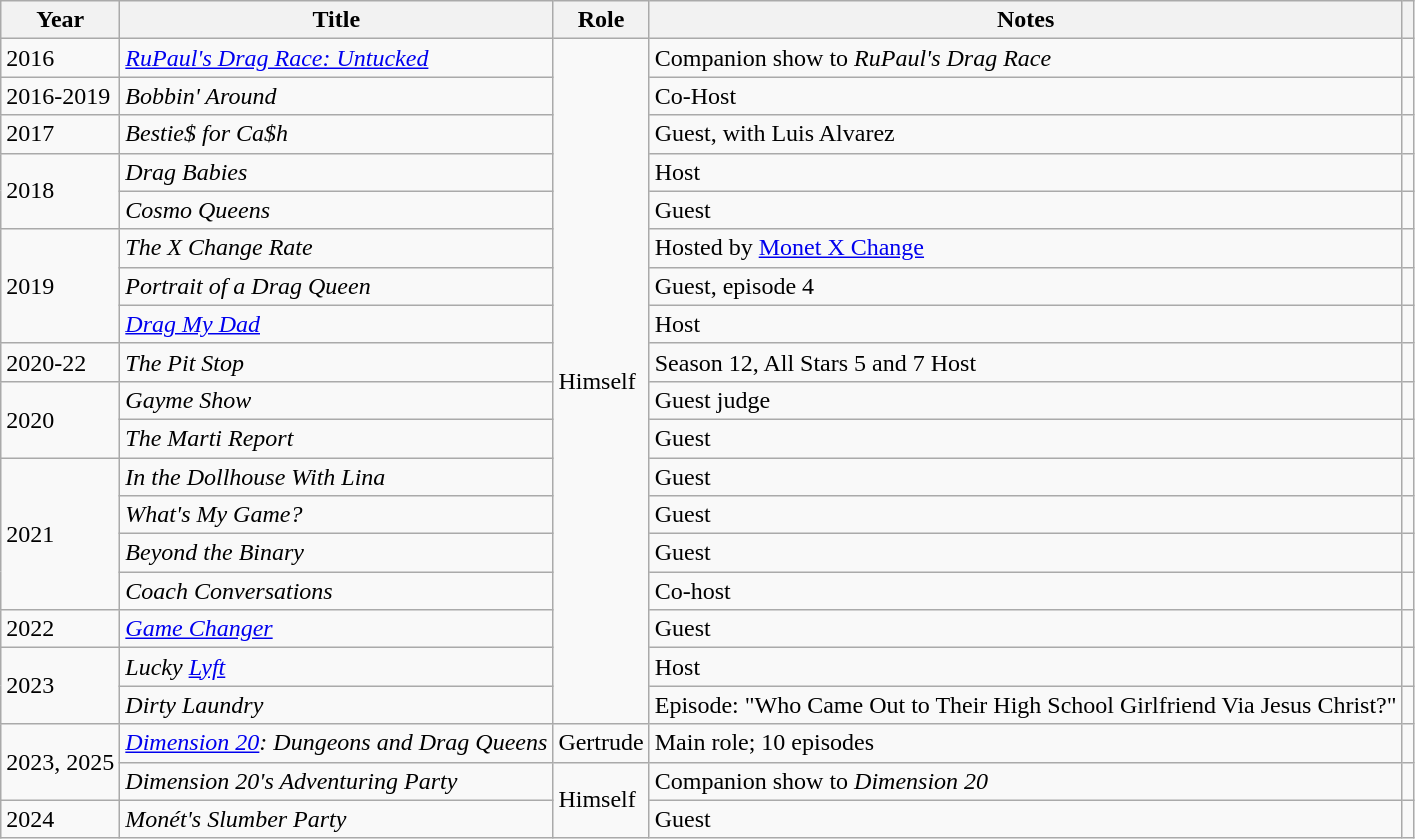<table class="wikitable plainrowheaders" style="text-align:left;">
<tr>
<th>Year</th>
<th>Title</th>
<th>Role</th>
<th>Notes</th>
<th></th>
</tr>
<tr>
<td>2016</td>
<td><em><a href='#'>RuPaul's Drag Race: Untucked</a></em></td>
<td rowspan="18">Himself</td>
<td>Companion show to <em>RuPaul's Drag Race</em></td>
<td style="text-align: center;"></td>
</tr>
<tr>
<td>2016-2019</td>
<td><em>Bobbin' Around</em></td>
<td>Co-Host</td>
<td style="text-align: center;"></td>
</tr>
<tr>
<td>2017</td>
<td><em>Bestie$ for Ca$h</em></td>
<td>Guest, with Luis Alvarez</td>
<td style="text-align: center;"></td>
</tr>
<tr>
<td rowspan="2">2018</td>
<td><em>Drag Babies</em></td>
<td>Host</td>
<td style="text-align: center;"></td>
</tr>
<tr>
<td><em>Cosmo Queens</em></td>
<td>Guest</td>
<td style="text-align: center;"></td>
</tr>
<tr>
<td rowspan="3">2019</td>
<td><em>The X Change Rate</em></td>
<td>Hosted by <a href='#'>Monet X Change</a></td>
<td style="text-align: center;"></td>
</tr>
<tr>
<td><em>Portrait of a Drag Queen</em></td>
<td>Guest, episode 4</td>
<td style="text-align: center;"></td>
</tr>
<tr>
<td><em><a href='#'>Drag My Dad</a></em></td>
<td>Host</td>
<td style="text-align: center;"></td>
</tr>
<tr>
<td>2020-22</td>
<td><em>The Pit Stop</em></td>
<td>Season 12, All Stars 5 and 7 Host</td>
<td style="text-align: center;"></td>
</tr>
<tr>
<td rowspan="2">2020</td>
<td><em>Gayme Show</em></td>
<td>Guest judge</td>
<td style="text-align: center;"></td>
</tr>
<tr>
<td><em>The Marti Report</em></td>
<td>Guest</td>
<td style="text-align: center;"></td>
</tr>
<tr>
<td rowspan="4">2021</td>
<td><em>In the Dollhouse With Lina</em></td>
<td>Guest</td>
<td style="text-align: center;"></td>
</tr>
<tr>
<td><em>What's My Game?</em></td>
<td>Guest</td>
<td style="text-align: center;"></td>
</tr>
<tr>
<td><em>Beyond the Binary</em></td>
<td>Guest</td>
<td style="text-align: center;"></td>
</tr>
<tr>
<td><em>Coach Conversations</em></td>
<td>Co-host</td>
<td style="text-align: center;"></td>
</tr>
<tr>
<td>2022</td>
<td><em><a href='#'>Game Changer</a></em></td>
<td>Guest</td>
<td style="text-align: center;"></td>
</tr>
<tr>
<td rowspan="2">2023</td>
<td><em>Lucky <a href='#'>Lyft</a></em></td>
<td>Host</td>
<td></td>
</tr>
<tr>
<td><em>Dirty Laundry</em></td>
<td>Episode: "Who Came Out to Their High School Girlfriend Via Jesus Christ?"</td>
<td style="text-align: center;"></td>
</tr>
<tr>
<td rowspan="2">2023, 2025</td>
<td><em><a href='#'>Dimension 20</a>: Dungeons and Drag Queens</em></td>
<td>Gertrude</td>
<td>Main role; 10 episodes</td>
<td style="text-align: center;"></td>
</tr>
<tr>
<td><em>Dimension 20's Adventuring Party</em></td>
<td rowspan="2">Himself</td>
<td>Companion show to <em>Dimension 20</em></td>
<td></td>
</tr>
<tr>
<td rowspan="4">2024</td>
<td><em>Monét's Slumber Party</em></td>
<td>Guest</td>
<td style="text-align: center;"></td>
</tr>
</table>
